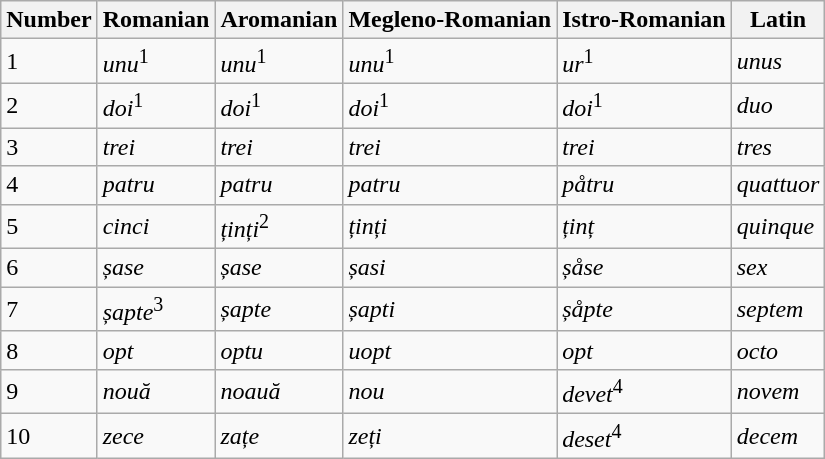<table class="wikitable">
<tr>
<th>Number</th>
<th>Romanian</th>
<th>Aromanian</th>
<th>Megleno-Romanian</th>
<th>Istro-Romanian</th>
<th>Latin</th>
</tr>
<tr>
<td>1</td>
<td><em>unu</em><sup>1</sup></td>
<td><em>unu</em><sup>1</sup></td>
<td><em>unu</em><sup>1</sup></td>
<td><em>ur</em><sup>1</sup></td>
<td><em>unus</em></td>
</tr>
<tr>
<td>2</td>
<td><em>doi</em><sup>1</sup></td>
<td><em>doi</em><sup>1</sup></td>
<td><em>doi</em><sup>1</sup></td>
<td><em>doi</em><sup>1</sup></td>
<td><em>duo</em></td>
</tr>
<tr>
<td>3</td>
<td><em>trei</em></td>
<td><em>trei</em></td>
<td><em>trei</em></td>
<td><em>trei</em></td>
<td><em>tres</em></td>
</tr>
<tr>
<td>4</td>
<td><em>patru</em></td>
<td><em>patru</em></td>
<td><em>patru</em></td>
<td><em>påtru</em></td>
<td><em>quattuor</em></td>
</tr>
<tr>
<td>5</td>
<td><em>cinci</em></td>
<td><em>ținți</em><sup>2</sup></td>
<td><em>ținți</em></td>
<td><em>ținț</em></td>
<td><em>quinque</em></td>
</tr>
<tr>
<td>6</td>
<td><em>șase</em></td>
<td><em>șase</em></td>
<td><em>șasi</em></td>
<td><em>șåse</em></td>
<td><em>sex</em></td>
</tr>
<tr>
<td>7</td>
<td><em>șapte</em><sup>3</sup></td>
<td><em>șapte</em></td>
<td><em>șapti</em></td>
<td><em>șåpte</em></td>
<td><em>septem</em></td>
</tr>
<tr>
<td>8</td>
<td><em>opt</em></td>
<td><em>optu</em></td>
<td><em>uopt</em></td>
<td><em>opt</em></td>
<td><em>octo</em></td>
</tr>
<tr>
<td>9</td>
<td><em>nouă</em></td>
<td><em>noauă</em></td>
<td><em>nou</em></td>
<td><em>devet</em><sup>4</sup></td>
<td><em>novem</em></td>
</tr>
<tr>
<td>10</td>
<td><em>zece</em></td>
<td><em>zațe</em></td>
<td><em>zeți</em></td>
<td><em>deset</em><sup>4</sup></td>
<td><em>decem</em></td>
</tr>
</table>
